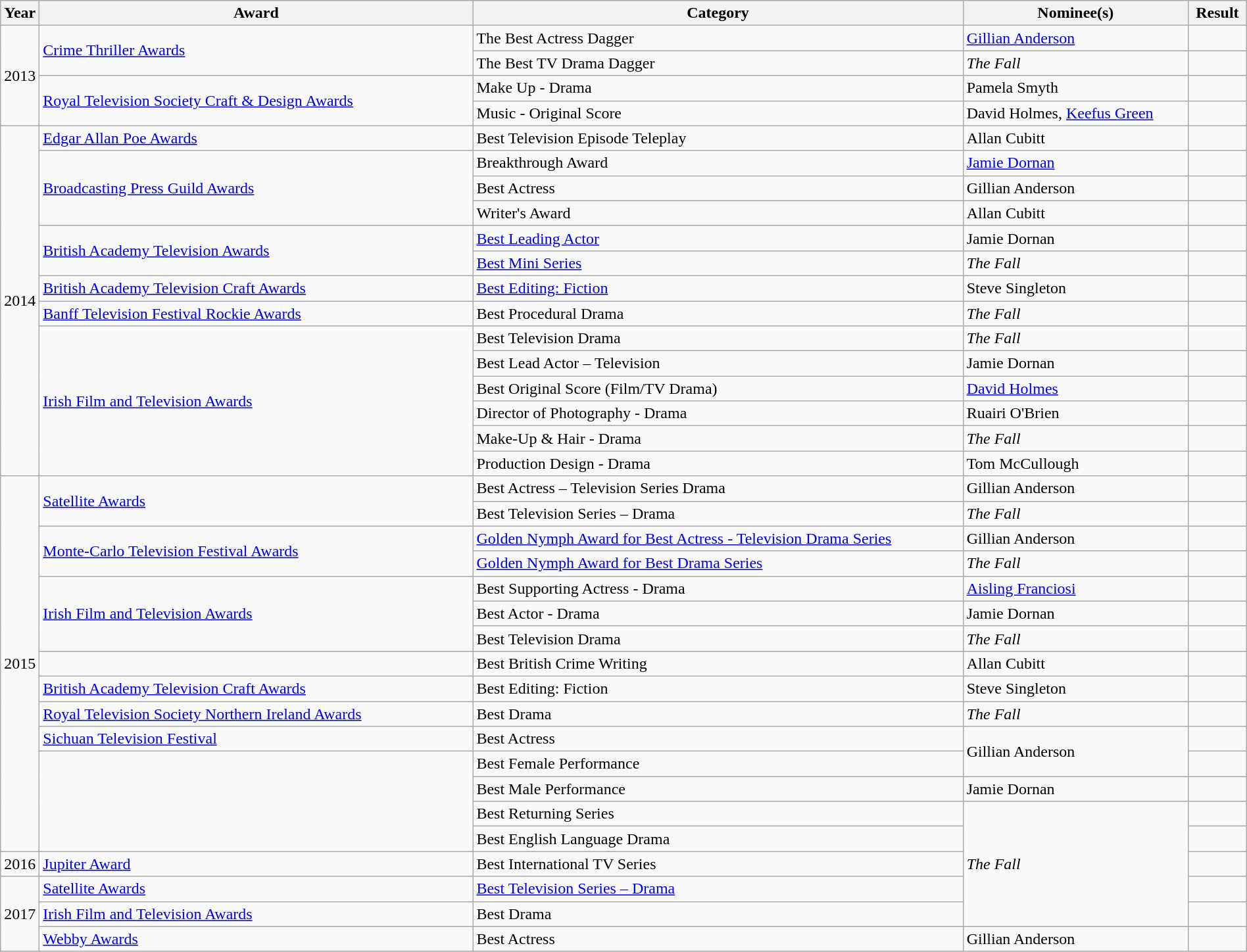<table class="wikitable" style="width: 100%; margin-right: 0;">
<tr>
<th style="width:2em;">Year</th>
<th style="width:27em;">Award</th>
<th>Category</th>
<th>Nominee(s)</th>
<th>Result</th>
</tr>
<tr>
<td rowspan="4">2013</td>
<td rowspan="2"><a href='#'>Crime Thriller Awards</a></td>
<td>The Best Actress Dagger</td>
<td><a href='#'>Gillian Anderson</a></td>
<td></td>
</tr>
<tr>
<td>The Best TV Drama Dagger</td>
<td><em>The Fall</em></td>
<td></td>
</tr>
<tr>
<td rowspan="2"><a href='#'>Royal Television Society Craft & Design Awards</a></td>
<td>Make Up - Drama</td>
<td>Pamela Smyth</td>
<td></td>
</tr>
<tr>
<td>Music - Original Score</td>
<td>David Holmes, <a href='#'>Keefus Green</a></td>
<td></td>
</tr>
<tr>
<td rowspan="14">2014</td>
<td><a href='#'>Edgar Allan Poe Awards</a></td>
<td>Best Television Episode Teleplay</td>
<td>Allan Cubitt</td>
<td></td>
</tr>
<tr>
<td rowspan="3"><a href='#'>Broadcasting Press Guild Awards</a></td>
<td>Breakthrough Award</td>
<td><a href='#'>Jamie Dornan</a></td>
<td></td>
</tr>
<tr>
<td>Best Actress</td>
<td>Gillian Anderson</td>
<td></td>
</tr>
<tr>
<td>Writer's Award</td>
<td>Allan Cubitt</td>
<td></td>
</tr>
<tr>
<td rowspan="2"><a href='#'>British Academy Television Awards</a></td>
<td><a href='#'>Best Leading Actor</a></td>
<td>Jamie Dornan</td>
<td></td>
</tr>
<tr>
<td><a href='#'>Best Mini Series</a></td>
<td><em>The Fall</em></td>
<td></td>
</tr>
<tr>
<td><a href='#'>British Academy Television Craft Awards</a></td>
<td><a href='#'>Best Editing: Fiction</a></td>
<td>Steve Singleton</td>
<td></td>
</tr>
<tr>
<td><a href='#'>Banff Television Festival Rockie Awards</a></td>
<td>Best Procedural Drama</td>
<td><em>The Fall</em></td>
<td></td>
</tr>
<tr>
<td rowspan="6"><a href='#'>Irish Film and Television Awards</a></td>
<td>Best Television Drama</td>
<td><em>The Fall</em></td>
<td></td>
</tr>
<tr>
<td>Best Lead Actor – Television</td>
<td>Jamie Dornan</td>
<td></td>
</tr>
<tr>
<td>Best Original Score (Film/TV Drama)</td>
<td><a href='#'>David Holmes</a></td>
<td></td>
</tr>
<tr>
<td>Director of Photography - Drama</td>
<td>Ruairi O'Brien</td>
<td></td>
</tr>
<tr>
<td>Make-Up & Hair - Drama</td>
<td><em>The Fall</em></td>
<td></td>
</tr>
<tr>
<td>Production Design - Drama</td>
<td>Tom McCullough</td>
<td></td>
</tr>
<tr>
<td rowspan="15">2015</td>
<td rowspan="2"><a href='#'>Satellite Awards</a></td>
<td>Best Actress – Television Series Drama</td>
<td>Gillian Anderson</td>
<td></td>
</tr>
<tr>
<td>Best Television Series – Drama</td>
<td><em>The Fall</em></td>
<td></td>
</tr>
<tr>
<td rowspan="2"><a href='#'>Monte-Carlo Television Festival Awards</a></td>
<td><a href='#'>Golden Nymph Award for Best Actress - Television Drama Series</a></td>
<td>Gillian Anderson</td>
<td></td>
</tr>
<tr>
<td><a href='#'>Golden Nymph Award for Best Drama Series</a></td>
<td><em>The Fall</em></td>
<td></td>
</tr>
<tr>
<td rowspan="3"><a href='#'>Irish Film and Television Awards</a></td>
<td>Best Supporting Actress - Drama</td>
<td><a href='#'>Aisling Franciosi</a></td>
<td></td>
</tr>
<tr>
<td>Best Actor - Drama</td>
<td>Jamie Dornan</td>
<td></td>
</tr>
<tr>
<td>Best Television Drama</td>
<td><em>The Fall</em></td>
<td></td>
</tr>
<tr>
<td></td>
<td>Best British Crime Writing</td>
<td>Allan Cubitt</td>
<td></td>
</tr>
<tr>
<td><a href='#'>British Academy Television Craft Awards</a></td>
<td>Best Editing: Fiction</td>
<td>Steve Singleton</td>
<td></td>
</tr>
<tr>
<td><a href='#'>Royal Television Society Northern Ireland Awards</a></td>
<td>Best Drama</td>
<td><em>The Fall</em></td>
<td></td>
</tr>
<tr>
<td><a href='#'>Sichuan Television Festival</a></td>
<td>Best Actress</td>
<td rowspan="2">Gillian Anderson</td>
<td></td>
</tr>
<tr>
<td rowspan="4"></td>
<td>Best Female Performance</td>
<td></td>
</tr>
<tr>
<td>Best Male Performance</td>
<td>Jamie Dornan</td>
<td></td>
</tr>
<tr>
<td>Best Returning Series</td>
<td rowspan="5"><em>The Fall</em></td>
<td></td>
</tr>
<tr>
<td>Best English Language Drama</td>
<td></td>
</tr>
<tr>
<td>2016</td>
<td><a href='#'>Jupiter Award</a></td>
<td>Best International TV Series</td>
<td></td>
</tr>
<tr>
<td rowspan="3">2017</td>
<td><a href='#'>Satellite Awards</a></td>
<td><a href='#'>Best Television Series – Drama</a></td>
<td></td>
</tr>
<tr>
<td><a href='#'>Irish Film and Television Awards</a></td>
<td>Best Drama</td>
<td></td>
</tr>
<tr>
<td><a href='#'>Webby Awards</a></td>
<td>Best Actress</td>
<td>Gillian Anderson</td>
<td></td>
</tr>
</table>
